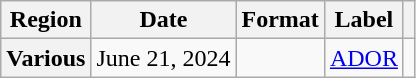<table class="wikitable plainrowheaders">
<tr>
<th scope="col">Region</th>
<th scope="col">Date</th>
<th scope="col">Format</th>
<th scope="col">Label</th>
<th scope="col" class="unsortable"></th>
</tr>
<tr>
<th scope="row">Various</th>
<td>June 21, 2024</td>
<td></td>
<td><a href='#'>ADOR</a></td>
<td style="text-align:center;"></td>
</tr>
</table>
